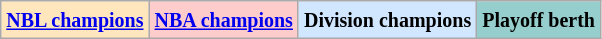<table class="wikitable">
<tr>
<td style="background:#FFE6BD;"><small><strong><a href='#'>NBL champions</a></strong></small></td>
<td style="background:#fcc;"><small><strong><a href='#'>NBA champions</a></strong></small></td>
<td style="background:#d0e7ff;"><small><strong>Division champions</strong></small></td>
<td style="background:#96cdcd;"><small><strong>Playoff berth</strong></small></td>
</tr>
</table>
